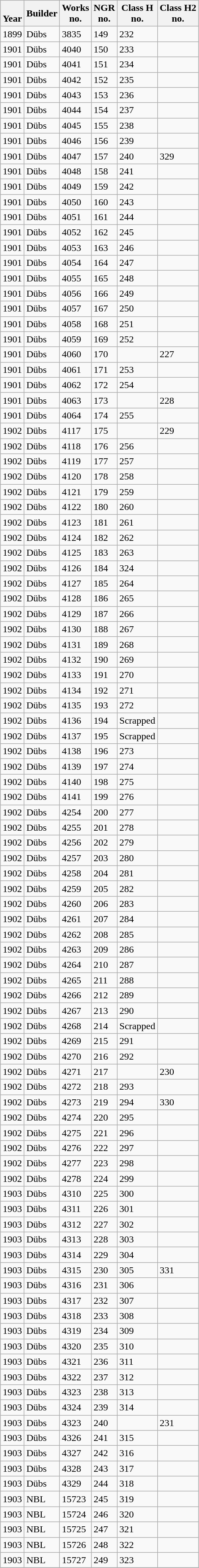<table class="wikitable collapsible collapsed sortable" style="margin:0.5em auto; font-size:100%;">
<tr>
<th><br>Year</th>
<th>Builder<br></th>
<th>Works<br>no.</th>
<th>NGR<br>no.</th>
<th>Class H<br>no.</th>
<th>Class H2<br>no.</th>
</tr>
<tr>
<td>1899</td>
<td>Dübs</td>
<td>3835</td>
<td>149</td>
<td>232</td>
<td></td>
</tr>
<tr>
<td>1901</td>
<td>Dübs</td>
<td>4040</td>
<td>150</td>
<td>233</td>
<td></td>
</tr>
<tr>
<td>1901</td>
<td>Dübs</td>
<td>4041</td>
<td>151</td>
<td>234</td>
<td></td>
</tr>
<tr>
<td>1901</td>
<td>Dübs</td>
<td>4042</td>
<td>152</td>
<td>235</td>
<td></td>
</tr>
<tr>
<td>1901</td>
<td>Dübs</td>
<td>4043</td>
<td>153</td>
<td>236</td>
<td></td>
</tr>
<tr>
<td>1901</td>
<td>Dübs</td>
<td>4044</td>
<td>154</td>
<td>237</td>
<td></td>
</tr>
<tr>
<td>1901</td>
<td>Dübs</td>
<td>4045</td>
<td>155</td>
<td>238</td>
<td></td>
</tr>
<tr>
<td>1901</td>
<td>Dübs</td>
<td>4046</td>
<td>156</td>
<td>239</td>
<td></td>
</tr>
<tr>
<td>1901</td>
<td>Dübs</td>
<td>4047</td>
<td>157</td>
<td>240</td>
<td>329</td>
</tr>
<tr>
<td>1901</td>
<td>Dübs</td>
<td>4048</td>
<td>158</td>
<td>241</td>
<td></td>
</tr>
<tr>
<td>1901</td>
<td>Dübs</td>
<td>4049</td>
<td>159</td>
<td>242</td>
<td></td>
</tr>
<tr>
<td>1901</td>
<td>Dübs</td>
<td>4050</td>
<td>160</td>
<td>243</td>
<td></td>
</tr>
<tr>
<td>1901</td>
<td>Dübs</td>
<td>4051</td>
<td>161</td>
<td>244</td>
<td></td>
</tr>
<tr>
<td>1901</td>
<td>Dübs</td>
<td>4052</td>
<td>162</td>
<td>245</td>
<td></td>
</tr>
<tr>
<td>1901</td>
<td>Dübs</td>
<td>4053</td>
<td>163</td>
<td>246</td>
<td></td>
</tr>
<tr>
<td>1901</td>
<td>Dübs</td>
<td>4054</td>
<td>164</td>
<td>247</td>
<td></td>
</tr>
<tr>
<td>1901</td>
<td>Dübs</td>
<td>4055</td>
<td>165</td>
<td>248</td>
<td></td>
</tr>
<tr>
<td>1901</td>
<td>Dübs</td>
<td>4056</td>
<td>166</td>
<td>249</td>
<td></td>
</tr>
<tr>
<td>1901</td>
<td>Dübs</td>
<td>4057</td>
<td>167</td>
<td>250</td>
<td></td>
</tr>
<tr>
<td>1901</td>
<td>Dübs</td>
<td>4058</td>
<td>168</td>
<td>251</td>
<td></td>
</tr>
<tr>
<td>1901</td>
<td>Dübs</td>
<td>4059</td>
<td>169</td>
<td>252</td>
<td></td>
</tr>
<tr>
<td>1901</td>
<td>Dübs</td>
<td>4060</td>
<td>170</td>
<td></td>
<td>227</td>
</tr>
<tr>
<td>1901</td>
<td>Dübs</td>
<td>4061</td>
<td>171</td>
<td>253</td>
<td></td>
</tr>
<tr>
<td>1901</td>
<td>Dübs</td>
<td>4062</td>
<td>172</td>
<td>254</td>
<td></td>
</tr>
<tr>
<td>1901</td>
<td>Dübs</td>
<td>4063</td>
<td>173</td>
<td></td>
<td>228</td>
</tr>
<tr>
<td>1901</td>
<td>Dübs</td>
<td>4064</td>
<td>174</td>
<td>255</td>
<td></td>
</tr>
<tr>
<td>1902</td>
<td>Dübs</td>
<td>4117</td>
<td>175</td>
<td></td>
<td>229</td>
</tr>
<tr>
<td>1902</td>
<td>Dübs</td>
<td>4118</td>
<td>176</td>
<td>256</td>
<td></td>
</tr>
<tr>
<td>1902</td>
<td>Dübs</td>
<td>4119</td>
<td>177</td>
<td>257</td>
<td></td>
</tr>
<tr>
<td>1902</td>
<td>Dübs</td>
<td>4120</td>
<td>178</td>
<td>258</td>
<td></td>
</tr>
<tr>
<td>1902</td>
<td>Dübs</td>
<td>4121</td>
<td>179</td>
<td>259</td>
<td></td>
</tr>
<tr>
<td>1902</td>
<td>Dübs</td>
<td>4122</td>
<td>180</td>
<td>260</td>
<td></td>
</tr>
<tr>
<td>1902</td>
<td>Dübs</td>
<td>4123</td>
<td>181</td>
<td>261</td>
<td></td>
</tr>
<tr>
<td>1902</td>
<td>Dübs</td>
<td>4124</td>
<td>182</td>
<td>262</td>
<td></td>
</tr>
<tr>
<td>1902</td>
<td>Dübs</td>
<td>4125</td>
<td>183</td>
<td>263</td>
<td></td>
</tr>
<tr>
<td>1902</td>
<td>Dübs</td>
<td>4126</td>
<td>184</td>
<td>324</td>
<td></td>
</tr>
<tr>
<td>1902</td>
<td>Dübs</td>
<td>4127</td>
<td>185</td>
<td>264</td>
<td></td>
</tr>
<tr>
<td>1902</td>
<td>Dübs</td>
<td>4128</td>
<td>186</td>
<td>265</td>
<td></td>
</tr>
<tr>
<td>1902</td>
<td>Dübs</td>
<td>4129</td>
<td>187</td>
<td>266</td>
<td></td>
</tr>
<tr>
<td>1902</td>
<td>Dübs</td>
<td>4130</td>
<td>188</td>
<td>267</td>
<td></td>
</tr>
<tr>
<td>1902</td>
<td>Dübs</td>
<td>4131</td>
<td>189</td>
<td>268</td>
<td></td>
</tr>
<tr>
<td>1902</td>
<td>Dübs</td>
<td>4132</td>
<td>190</td>
<td>269</td>
<td></td>
</tr>
<tr>
<td>1902</td>
<td>Dübs</td>
<td>4133</td>
<td>191</td>
<td>270</td>
<td></td>
</tr>
<tr>
<td>1902</td>
<td>Dübs</td>
<td>4134</td>
<td>192</td>
<td>271</td>
<td></td>
</tr>
<tr>
<td>1902</td>
<td>Dübs</td>
<td>4135</td>
<td>193</td>
<td>272</td>
<td></td>
</tr>
<tr>
<td>1902</td>
<td>Dübs</td>
<td>4136</td>
<td>194</td>
<td>Scrapped</td>
<td></td>
</tr>
<tr>
<td>1902</td>
<td>Dübs</td>
<td>4137</td>
<td>195</td>
<td>Scrapped</td>
<td></td>
</tr>
<tr>
<td>1902</td>
<td>Dübs</td>
<td>4138</td>
<td>196</td>
<td>273</td>
<td></td>
</tr>
<tr>
<td>1902</td>
<td>Dübs</td>
<td>4139</td>
<td>197</td>
<td>274</td>
<td></td>
</tr>
<tr>
<td>1902</td>
<td>Dübs</td>
<td>4140</td>
<td>198</td>
<td>275</td>
<td></td>
</tr>
<tr>
<td>1902</td>
<td>Dübs</td>
<td>4141</td>
<td>199</td>
<td>276</td>
<td></td>
</tr>
<tr>
<td>1902</td>
<td>Dübs</td>
<td>4254</td>
<td>200</td>
<td>277</td>
<td></td>
</tr>
<tr>
<td>1902</td>
<td>Dübs</td>
<td>4255</td>
<td>201</td>
<td>278</td>
<td></td>
</tr>
<tr>
<td>1902</td>
<td>Dübs</td>
<td>4256</td>
<td>202</td>
<td>279</td>
<td></td>
</tr>
<tr>
<td>1902</td>
<td>Dübs</td>
<td>4257</td>
<td>203</td>
<td>280</td>
<td></td>
</tr>
<tr>
<td>1902</td>
<td>Dübs</td>
<td>4258</td>
<td>204</td>
<td>281</td>
<td></td>
</tr>
<tr>
<td>1902</td>
<td>Dübs</td>
<td>4259</td>
<td>205</td>
<td>282</td>
<td></td>
</tr>
<tr>
<td>1902</td>
<td>Dübs</td>
<td>4260</td>
<td>206</td>
<td>283</td>
<td></td>
</tr>
<tr>
<td>1902</td>
<td>Dübs</td>
<td>4261</td>
<td>207</td>
<td>284</td>
<td></td>
</tr>
<tr>
<td>1902</td>
<td>Dübs</td>
<td>4262</td>
<td>208</td>
<td>285</td>
<td></td>
</tr>
<tr>
<td>1902</td>
<td>Dübs</td>
<td>4263</td>
<td>209</td>
<td>286</td>
<td></td>
</tr>
<tr>
<td>1902</td>
<td>Dübs</td>
<td>4264</td>
<td>210</td>
<td>287</td>
<td></td>
</tr>
<tr>
<td>1902</td>
<td>Dübs</td>
<td>4265</td>
<td>211</td>
<td>288</td>
<td></td>
</tr>
<tr>
<td>1902</td>
<td>Dübs</td>
<td>4266</td>
<td>212</td>
<td>289</td>
<td></td>
</tr>
<tr>
<td>1902</td>
<td>Dübs</td>
<td>4267</td>
<td>213</td>
<td>290</td>
<td></td>
</tr>
<tr>
<td>1902</td>
<td>Dübs</td>
<td>4268</td>
<td>214</td>
<td>Scrapped</td>
<td></td>
</tr>
<tr>
<td>1902</td>
<td>Dübs</td>
<td>4269</td>
<td>215</td>
<td>291</td>
<td></td>
</tr>
<tr>
<td>1902</td>
<td>Dübs</td>
<td>4270</td>
<td>216</td>
<td>292</td>
<td></td>
</tr>
<tr>
<td>1902</td>
<td>Dübs</td>
<td>4271</td>
<td>217</td>
<td></td>
<td>230</td>
</tr>
<tr>
<td>1902</td>
<td>Dübs</td>
<td>4272</td>
<td>218</td>
<td>293</td>
<td></td>
</tr>
<tr>
<td>1902</td>
<td>Dübs</td>
<td>4273</td>
<td>219</td>
<td>294</td>
<td>330</td>
</tr>
<tr>
<td>1902</td>
<td>Dübs</td>
<td>4274</td>
<td>220</td>
<td>295</td>
<td></td>
</tr>
<tr>
<td>1902</td>
<td>Dübs</td>
<td>4275</td>
<td>221</td>
<td>296</td>
<td></td>
</tr>
<tr>
<td>1902</td>
<td>Dübs</td>
<td>4276</td>
<td>222</td>
<td>297</td>
<td></td>
</tr>
<tr>
<td>1902</td>
<td>Dübs</td>
<td>4277</td>
<td>223</td>
<td>298</td>
<td></td>
</tr>
<tr>
<td>1902</td>
<td>Dübs</td>
<td>4278</td>
<td>224</td>
<td>299</td>
<td></td>
</tr>
<tr>
<td>1903</td>
<td>Dübs</td>
<td>4310</td>
<td>225</td>
<td>300</td>
<td></td>
</tr>
<tr>
<td>1903</td>
<td>Dübs</td>
<td>4311</td>
<td>226</td>
<td>301</td>
<td></td>
</tr>
<tr>
<td>1903</td>
<td>Dübs</td>
<td>4312</td>
<td>227</td>
<td>302</td>
<td></td>
</tr>
<tr>
<td>1903</td>
<td>Dübs</td>
<td>4313</td>
<td>228</td>
<td>303</td>
<td></td>
</tr>
<tr>
<td>1903</td>
<td>Dübs</td>
<td>4314</td>
<td>229</td>
<td>304</td>
<td></td>
</tr>
<tr>
<td>1903</td>
<td>Dübs</td>
<td>4315</td>
<td>230</td>
<td>305</td>
<td>331</td>
</tr>
<tr>
<td>1903</td>
<td>Dübs</td>
<td>4316</td>
<td>231</td>
<td>306</td>
<td></td>
</tr>
<tr>
<td>1903</td>
<td>Dübs</td>
<td>4317</td>
<td>232</td>
<td>307</td>
<td></td>
</tr>
<tr>
<td>1903</td>
<td>Dübs</td>
<td>4318</td>
<td>233</td>
<td>308</td>
<td></td>
</tr>
<tr>
<td>1903</td>
<td>Dübs</td>
<td>4319</td>
<td>234</td>
<td>309</td>
<td></td>
</tr>
<tr>
<td>1903</td>
<td>Dübs</td>
<td>4320</td>
<td>235</td>
<td>310</td>
<td></td>
</tr>
<tr>
<td>1903</td>
<td>Dübs</td>
<td>4321</td>
<td>236</td>
<td>311</td>
<td></td>
</tr>
<tr>
<td>1903</td>
<td>Dübs</td>
<td>4322</td>
<td>237</td>
<td>312</td>
<td></td>
</tr>
<tr>
<td>1903</td>
<td>Dübs</td>
<td>4323</td>
<td>238</td>
<td>313</td>
<td></td>
</tr>
<tr>
<td>1903</td>
<td>Dübs</td>
<td>4324</td>
<td>239</td>
<td>314</td>
<td></td>
</tr>
<tr>
<td>1903</td>
<td>Dübs</td>
<td>4323</td>
<td>240</td>
<td></td>
<td>231</td>
</tr>
<tr>
<td>1903</td>
<td>Dübs</td>
<td>4326</td>
<td>241</td>
<td>315</td>
<td></td>
</tr>
<tr>
<td>1903</td>
<td>Dübs</td>
<td>4327</td>
<td>242</td>
<td>316</td>
<td></td>
</tr>
<tr>
<td>1903</td>
<td>Dübs</td>
<td>4328</td>
<td>243</td>
<td>317</td>
<td></td>
</tr>
<tr>
<td>1903</td>
<td>Dübs</td>
<td>4329</td>
<td>244</td>
<td>318</td>
<td></td>
</tr>
<tr>
<td>1903</td>
<td>NBL</td>
<td>15723</td>
<td>245</td>
<td>319</td>
<td></td>
</tr>
<tr>
<td>1903</td>
<td>NBL</td>
<td>15724</td>
<td>246</td>
<td>320</td>
<td></td>
</tr>
<tr>
<td>1903</td>
<td>NBL</td>
<td>15725</td>
<td>247</td>
<td>321</td>
<td></td>
</tr>
<tr>
<td>1903</td>
<td>NBL</td>
<td>15726</td>
<td>248</td>
<td>322</td>
<td></td>
</tr>
<tr>
<td>1903</td>
<td>NBL</td>
<td>15727</td>
<td>249</td>
<td>323</td>
<td></td>
</tr>
<tr>
</tr>
</table>
